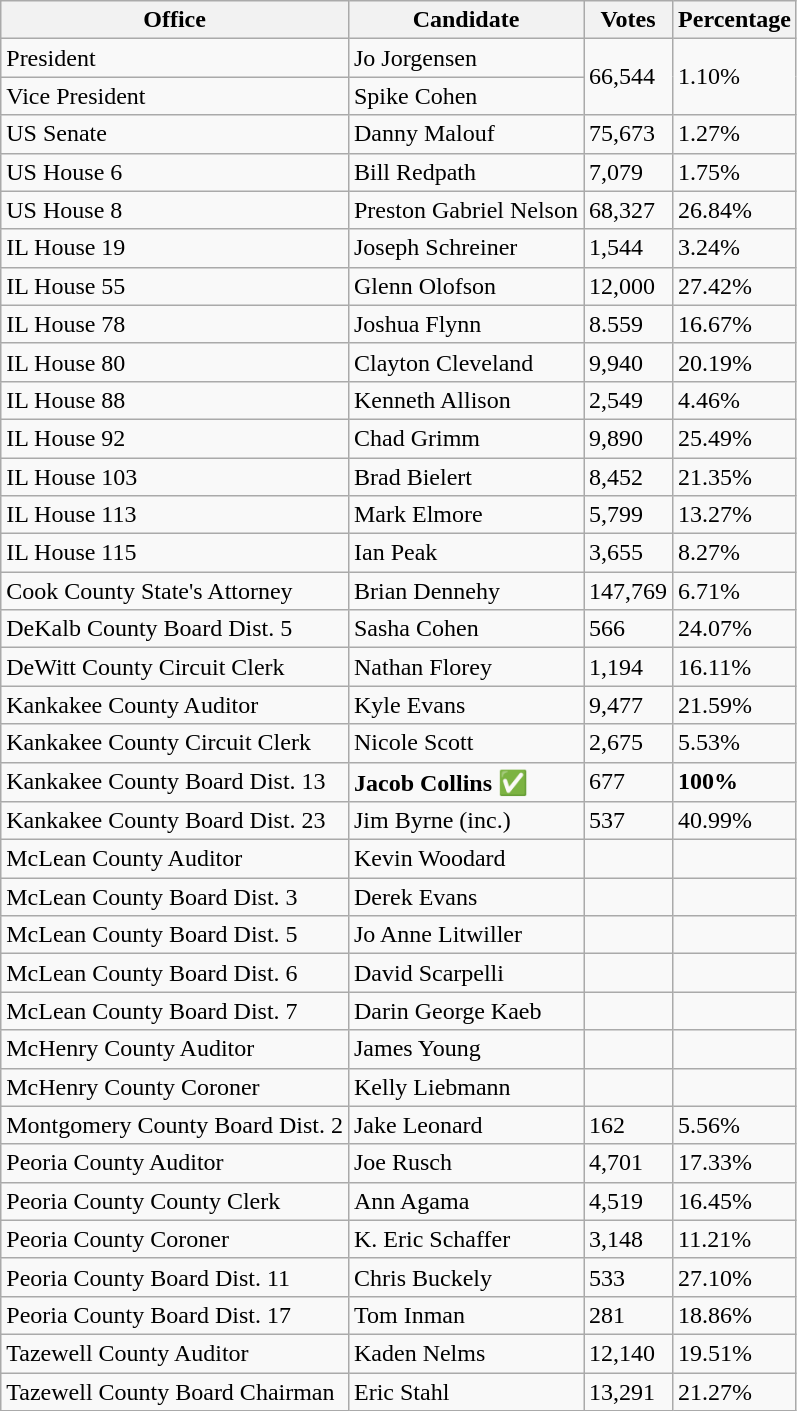<table class="wikitable">
<tr>
<th>Office</th>
<th>Candidate</th>
<th>Votes</th>
<th>Percentage</th>
</tr>
<tr>
<td>President</td>
<td>Jo Jorgensen</td>
<td rowspan=2>66,544</td>
<td rowspan=2>1.10%</td>
</tr>
<tr>
<td>Vice President</td>
<td>Spike Cohen</td>
</tr>
<tr>
<td>US Senate</td>
<td>Danny Malouf</td>
<td>75,673</td>
<td>1.27%</td>
</tr>
<tr>
<td>US House 6</td>
<td>Bill Redpath</td>
<td>7,079</td>
<td>1.75%</td>
</tr>
<tr>
<td>US House 8</td>
<td>Preston Gabriel Nelson</td>
<td>68,327</td>
<td>26.84%</td>
</tr>
<tr>
<td>IL House 19</td>
<td>Joseph Schreiner</td>
<td>1,544</td>
<td>3.24%</td>
</tr>
<tr>
<td>IL House 55</td>
<td>Glenn Olofson</td>
<td>12,000</td>
<td>27.42%</td>
</tr>
<tr>
<td>IL House 78</td>
<td>Joshua Flynn</td>
<td>8.559</td>
<td>16.67%</td>
</tr>
<tr>
<td>IL House 80</td>
<td>Clayton Cleveland</td>
<td>9,940</td>
<td>20.19%</td>
</tr>
<tr>
<td>IL House 88</td>
<td>Kenneth Allison</td>
<td>2,549</td>
<td>4.46%</td>
</tr>
<tr>
<td>IL House 92</td>
<td>Chad Grimm</td>
<td>9,890</td>
<td>25.49%</td>
</tr>
<tr>
<td>IL House 103</td>
<td>Brad Bielert</td>
<td>8,452</td>
<td>21.35%</td>
</tr>
<tr>
<td>IL House 113</td>
<td>Mark Elmore</td>
<td>5,799</td>
<td>13.27%</td>
</tr>
<tr>
<td>IL House 115</td>
<td>Ian Peak</td>
<td>3,655</td>
<td>8.27%</td>
</tr>
<tr>
<td>Cook County State's Attorney</td>
<td>Brian Dennehy</td>
<td>147,769</td>
<td>6.71%</td>
</tr>
<tr>
<td>DeKalb County Board Dist. 5</td>
<td>Sasha Cohen</td>
<td>566</td>
<td>24.07%</td>
</tr>
<tr>
<td>DeWitt County Circuit Clerk</td>
<td>Nathan Florey</td>
<td>1,194</td>
<td>16.11%</td>
</tr>
<tr>
<td>Kankakee County Auditor</td>
<td>Kyle Evans</td>
<td>9,477</td>
<td>21.59%</td>
</tr>
<tr>
<td>Kankakee County Circuit Clerk</td>
<td>Nicole Scott</td>
<td>2,675</td>
<td>5.53%</td>
</tr>
<tr>
<td>Kankakee County Board Dist. 13</td>
<td><strong>Jacob Collins</strong> ✅</td>
<td>677</td>
<td><strong>100%</strong></td>
</tr>
<tr>
<td>Kankakee County Board Dist. 23</td>
<td>Jim Byrne (inc.)</td>
<td>537</td>
<td>40.99%</td>
</tr>
<tr>
<td>McLean County Auditor</td>
<td>Kevin Woodard</td>
<td></td>
<td></td>
</tr>
<tr>
<td>McLean County Board Dist. 3</td>
<td>Derek Evans</td>
<td></td>
<td></td>
</tr>
<tr>
<td>McLean County Board Dist. 5</td>
<td>Jo Anne Litwiller</td>
<td></td>
<td></td>
</tr>
<tr>
<td>McLean County Board Dist. 6</td>
<td>David Scarpelli</td>
<td></td>
<td></td>
</tr>
<tr>
<td>McLean County Board Dist. 7</td>
<td>Darin George Kaeb</td>
<td></td>
<td></td>
</tr>
<tr>
<td>McHenry County Auditor</td>
<td>James Young</td>
<td></td>
<td></td>
</tr>
<tr>
<td>McHenry County Coroner</td>
<td>Kelly Liebmann</td>
<td></td>
<td></td>
</tr>
<tr>
<td>Montgomery County Board Dist. 2</td>
<td>Jake Leonard</td>
<td>162</td>
<td>5.56%</td>
</tr>
<tr>
<td>Peoria County Auditor</td>
<td>Joe Rusch</td>
<td>4,701</td>
<td>17.33%</td>
</tr>
<tr>
<td>Peoria County County Clerk</td>
<td>Ann Agama</td>
<td>4,519</td>
<td>16.45%</td>
</tr>
<tr>
<td>Peoria County Coroner</td>
<td>K. Eric Schaffer</td>
<td>3,148</td>
<td>11.21%</td>
</tr>
<tr>
<td>Peoria County Board Dist. 11</td>
<td>Chris Buckely</td>
<td>533</td>
<td>27.10%</td>
</tr>
<tr>
<td>Peoria County Board Dist. 17</td>
<td>Tom Inman</td>
<td>281</td>
<td>18.86%</td>
</tr>
<tr>
<td>Tazewell County Auditor</td>
<td>Kaden Nelms</td>
<td>12,140</td>
<td>19.51%</td>
</tr>
<tr>
<td>Tazewell County Board Chairman</td>
<td>Eric Stahl</td>
<td>13,291</td>
<td>21.27%</td>
</tr>
</table>
